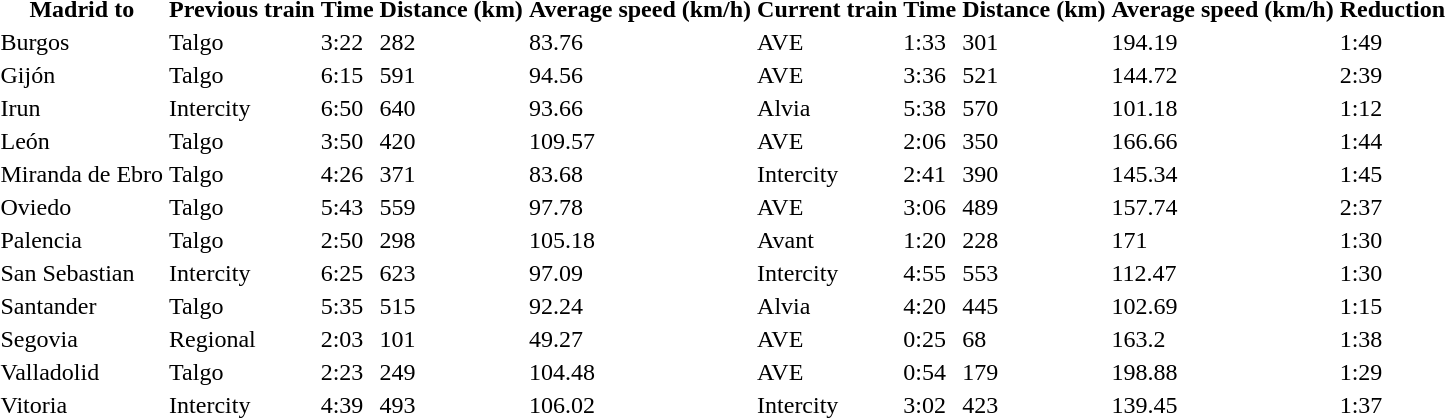<table>
<tr>
<th>Madrid to</th>
<th>Previous train</th>
<th>Time</th>
<th>Distance (km)</th>
<th>Average speed (km/h)</th>
<th>Current train</th>
<th>Time</th>
<th>Distance (km)</th>
<th>Average speed (km/h)</th>
<th>Reduction</th>
<th></th>
</tr>
<tr>
<td>Burgos</td>
<td>Talgo</td>
<td>3:22</td>
<td>282</td>
<td>83.76</td>
<td>AVE</td>
<td>1:33</td>
<td>301</td>
<td>194.19</td>
<td>1:49</td>
<td></td>
</tr>
<tr>
<td>Gijón</td>
<td>Talgo</td>
<td>6:15</td>
<td>591</td>
<td>94.56</td>
<td>AVE</td>
<td>3:36</td>
<td>521</td>
<td>144.72</td>
<td>2:39</td>
<td></td>
</tr>
<tr>
<td>Irun</td>
<td>Intercity</td>
<td>6:50</td>
<td>640</td>
<td>93.66</td>
<td>Alvia</td>
<td>5:38</td>
<td>570</td>
<td>101.18</td>
<td>1:12</td>
<td></td>
</tr>
<tr>
<td>León</td>
<td>Talgo</td>
<td>3:50</td>
<td>420</td>
<td>109.57</td>
<td>AVE</td>
<td>2:06</td>
<td>350</td>
<td>166.66</td>
<td>1:44</td>
<td></td>
</tr>
<tr>
<td>Miranda de Ebro</td>
<td>Talgo</td>
<td>4:26</td>
<td>371</td>
<td>83.68</td>
<td>Intercity</td>
<td>2:41</td>
<td>390</td>
<td>145.34</td>
<td>1:45</td>
<td></td>
</tr>
<tr>
<td>Oviedo</td>
<td>Talgo</td>
<td>5:43</td>
<td>559</td>
<td>97.78</td>
<td>AVE</td>
<td>3:06</td>
<td>489</td>
<td>157.74</td>
<td>2:37</td>
<td></td>
</tr>
<tr>
<td>Palencia</td>
<td>Talgo</td>
<td>2:50</td>
<td>298</td>
<td>105.18</td>
<td>Avant</td>
<td>1:20</td>
<td>228</td>
<td>171</td>
<td>1:30</td>
<td></td>
</tr>
<tr>
<td>San Sebastian</td>
<td>Intercity</td>
<td>6:25</td>
<td>623</td>
<td>97.09</td>
<td>Intercity</td>
<td>4:55</td>
<td>553</td>
<td>112.47</td>
<td>1:30</td>
<td></td>
</tr>
<tr>
<td>Santander</td>
<td>Talgo</td>
<td>5:35</td>
<td>515</td>
<td>92.24</td>
<td>Alvia</td>
<td>4:20</td>
<td>445</td>
<td>102.69</td>
<td>1:15</td>
<td></td>
</tr>
<tr>
<td>Segovia</td>
<td>Regional</td>
<td>2:03</td>
<td>101</td>
<td>49.27</td>
<td>AVE</td>
<td>0:25</td>
<td>68</td>
<td>163.2</td>
<td>1:38</td>
<td></td>
</tr>
<tr>
<td>Valladolid</td>
<td>Talgo</td>
<td>2:23</td>
<td>249</td>
<td>104.48</td>
<td>AVE</td>
<td>0:54</td>
<td>179</td>
<td>198.88</td>
<td>1:29</td>
<td></td>
</tr>
<tr>
<td>Vitoria</td>
<td>Intercity</td>
<td>4:39</td>
<td>493</td>
<td>106.02</td>
<td>Intercity</td>
<td>3:02</td>
<td>423</td>
<td>139.45</td>
<td>1:37</td>
<td></td>
</tr>
</table>
